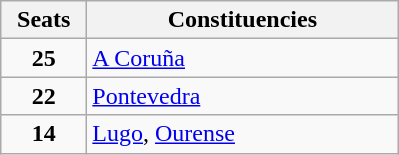<table class="wikitable" style="text-align:left;">
<tr>
<th width="50">Seats</th>
<th width="200">Constituencies</th>
</tr>
<tr>
<td align="center"><strong>25</strong></td>
<td><a href='#'>A Coruña</a></td>
</tr>
<tr>
<td align="center"><strong>22</strong></td>
<td><a href='#'>Pontevedra</a></td>
</tr>
<tr>
<td align="center"><strong>14</strong></td>
<td><a href='#'>Lugo</a>, <a href='#'>Ourense</a></td>
</tr>
</table>
